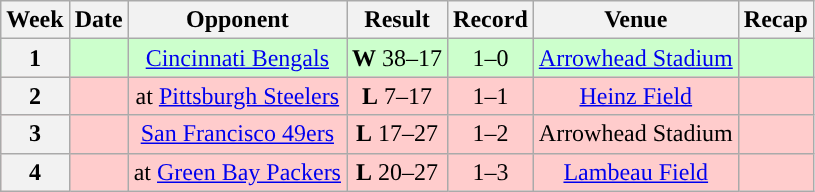<table class="wikitable" style="text-align:center">
<tr>
<th>Week</th>
<th>Date</th>
<th>Opponent</th>
<th>Result</th>
<th>Record</th>
<th>Venue</th>
<th>Recap</th>
</tr>
<tr style="background:#cfc">
<th>1</th>
<td></td>
<td><a href='#'>Cincinnati Bengals</a></td>
<td><strong>W</strong> 38–17</td>
<td>1–0</td>
<td><a href='#'>Arrowhead Stadium</a></td>
<td></td>
</tr>
<tr style="background:#fcc">
<th>2</th>
<td></td>
<td>at <a href='#'>Pittsburgh Steelers</a></td>
<td><strong>L</strong> 7–17</td>
<td>1–1</td>
<td><a href='#'>Heinz Field</a></td>
<td></td>
</tr>
<tr style="background:#fcc">
<th>3</th>
<td></td>
<td><a href='#'>San Francisco 49ers</a></td>
<td><strong>L</strong> 17–27</td>
<td>1–2</td>
<td>Arrowhead Stadium</td>
<td></td>
</tr>
<tr style="background:#fcc">
<th>4</th>
<td></td>
<td>at <a href='#'>Green Bay Packers</a></td>
<td><strong>L</strong> 20–27</td>
<td>1–3</td>
<td><a href='#'>Lambeau Field</a></td>
<td></td>
</tr>
</table>
